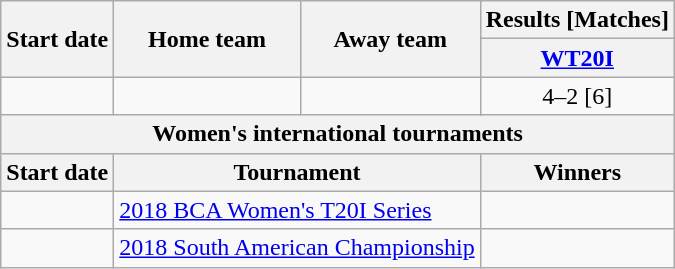<table class="wikitable" style="text-align:center;">
<tr>
<th rowspan=2>Start date</th>
<th rowspan=2>Home team</th>
<th rowspan=2>Away team</th>
<th colspan=3>Results [Matches]</th>
</tr>
<tr>
<th colspan=3><a href='#'>WT20I</a></th>
</tr>
<tr>
<td style="text-align:left"><a href='#'></a></td>
<td style="text-align:left"></td>
<td style="text-align:left"></td>
<td colspan=3>4–2 [6]</td>
</tr>
<tr>
<th colspan=6>Women's international tournaments</th>
</tr>
<tr>
<th>Start date</th>
<th colspan=3>Tournament</th>
<th colspan=2>Winners</th>
</tr>
<tr>
<td style="text-align:left"><a href='#'></a></td>
<td style="text-align:left" colspan=3> <a href='#'>2018 BCA Women's T20I Series</a></td>
<td style="text-align:left" colspan=2></td>
</tr>
<tr>
<td style="text-align:left"><a href='#'></a></td>
<td style="text-align:left" colspan=3> <a href='#'>2018 South American Championship</a></td>
<td style="text-align:left" colspan=2></td>
</tr>
</table>
